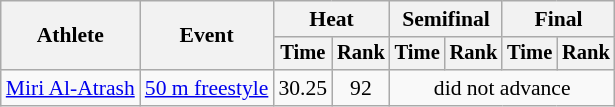<table class=wikitable style="font-size:90%">
<tr>
<th rowspan="2">Athlete</th>
<th rowspan="2">Event</th>
<th colspan="2">Heat</th>
<th colspan="2">Semifinal</th>
<th colspan="2">Final</th>
</tr>
<tr style="font-size:95%">
<th>Time</th>
<th>Rank</th>
<th>Time</th>
<th>Rank</th>
<th>Time</th>
<th>Rank</th>
</tr>
<tr align=center>
<td align=left><a href='#'>Miri Al-Atrash</a></td>
<td align=left><a href='#'>50 m freestyle</a></td>
<td>30.25</td>
<td>92</td>
<td colspan=4>did not advance</td>
</tr>
</table>
